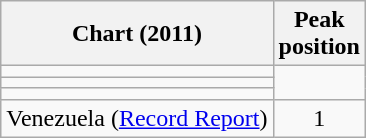<table class="wikitable sortable">
<tr>
<th>Chart (2011)</th>
<th>Peak<br>position</th>
</tr>
<tr>
<td></td>
</tr>
<tr>
<td></td>
</tr>
<tr>
<td></td>
</tr>
<tr>
<td>Venezuela (<a href='#'>Record Report</a>)</td>
<td style="text-align:center;">1</td>
</tr>
</table>
